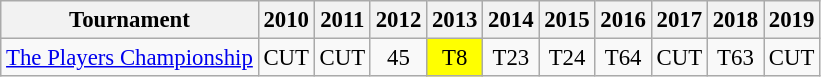<table class="wikitable" style="font-size:95%;text-align:center;">
<tr>
<th>Tournament</th>
<th>2010</th>
<th>2011</th>
<th>2012</th>
<th>2013</th>
<th>2014</th>
<th>2015</th>
<th>2016</th>
<th>2017</th>
<th>2018</th>
<th>2019</th>
</tr>
<tr>
<td align=left><a href='#'>The Players Championship</a></td>
<td>CUT</td>
<td>CUT</td>
<td>45</td>
<td style="background:yellow;">T8</td>
<td>T23</td>
<td>T24</td>
<td>T64</td>
<td>CUT</td>
<td>T63</td>
<td>CUT</td>
</tr>
</table>
